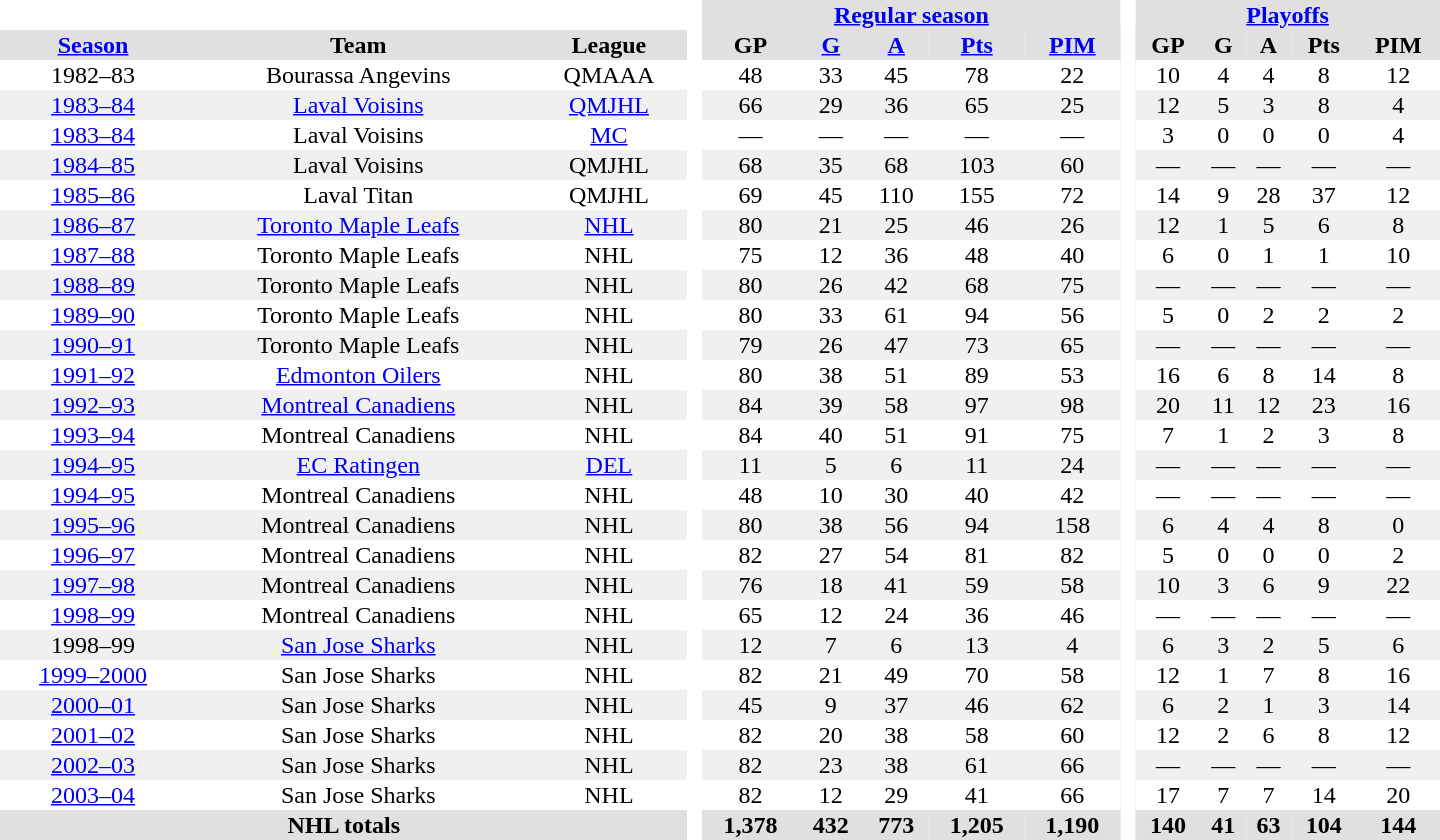<table border="0" cellpadding="1" cellspacing="0" style="text-align:center; width:60em">
<tr bgcolor="#e0e0e0">
<th colspan="3" bgcolor="#ffffff"> </th>
<th rowspan="99" bgcolor="#ffffff"> </th>
<th colspan="5"><a href='#'>Regular season</a></th>
<th rowspan="99" bgcolor="#ffffff"> </th>
<th colspan="5"><a href='#'>Playoffs</a></th>
</tr>
<tr bgcolor="#e0e0e0">
<th><a href='#'>Season</a></th>
<th>Team</th>
<th>League</th>
<th>GP</th>
<th><a href='#'>G</a></th>
<th><a href='#'>A</a></th>
<th><a href='#'>Pts</a></th>
<th><a href='#'>PIM</a></th>
<th>GP</th>
<th>G</th>
<th>A</th>
<th>Pts</th>
<th>PIM</th>
</tr>
<tr>
<td>1982–83</td>
<td>Bourassa Angevins</td>
<td>QMAAA</td>
<td>48</td>
<td>33</td>
<td>45</td>
<td>78</td>
<td>22</td>
<td>10</td>
<td>4</td>
<td>4</td>
<td>8</td>
<td>12</td>
</tr>
<tr bgcolor="#f0f0f0">
<td><a href='#'>1983–84</a></td>
<td><a href='#'>Laval Voisins</a></td>
<td><a href='#'>QMJHL</a></td>
<td>66</td>
<td>29</td>
<td>36</td>
<td>65</td>
<td>25</td>
<td>12</td>
<td>5</td>
<td>3</td>
<td>8</td>
<td>4</td>
</tr>
<tr>
<td><a href='#'>1983–84</a></td>
<td>Laval Voisins</td>
<td><a href='#'>MC</a></td>
<td>—</td>
<td>—</td>
<td>—</td>
<td>—</td>
<td>—</td>
<td>3</td>
<td>0</td>
<td>0</td>
<td>0</td>
<td>4</td>
</tr>
<tr bgcolor="#f0f0f0">
<td><a href='#'>1984–85</a></td>
<td>Laval Voisins</td>
<td>QMJHL</td>
<td>68</td>
<td>35</td>
<td>68</td>
<td>103</td>
<td>60</td>
<td>—</td>
<td>—</td>
<td>—</td>
<td>—</td>
<td>—</td>
</tr>
<tr>
<td><a href='#'>1985–86</a></td>
<td>Laval Titan</td>
<td>QMJHL</td>
<td>69</td>
<td>45</td>
<td>110</td>
<td>155</td>
<td>72</td>
<td>14</td>
<td>9</td>
<td>28</td>
<td>37</td>
<td>12</td>
</tr>
<tr bgcolor="#f0f0f0">
<td><a href='#'>1986–87</a></td>
<td><a href='#'>Toronto Maple Leafs</a></td>
<td><a href='#'>NHL</a></td>
<td>80</td>
<td>21</td>
<td>25</td>
<td>46</td>
<td>26</td>
<td>12</td>
<td>1</td>
<td>5</td>
<td>6</td>
<td>8</td>
</tr>
<tr>
<td><a href='#'>1987–88</a></td>
<td>Toronto Maple Leafs</td>
<td>NHL</td>
<td>75</td>
<td>12</td>
<td>36</td>
<td>48</td>
<td>40</td>
<td>6</td>
<td>0</td>
<td>1</td>
<td>1</td>
<td>10</td>
</tr>
<tr bgcolor="#f0f0f0">
<td><a href='#'>1988–89</a></td>
<td>Toronto Maple Leafs</td>
<td>NHL</td>
<td>80</td>
<td>26</td>
<td>42</td>
<td>68</td>
<td>75</td>
<td>—</td>
<td>—</td>
<td>—</td>
<td>—</td>
<td>—</td>
</tr>
<tr>
<td><a href='#'>1989–90</a></td>
<td>Toronto Maple Leafs</td>
<td>NHL</td>
<td>80</td>
<td>33</td>
<td>61</td>
<td>94</td>
<td>56</td>
<td>5</td>
<td>0</td>
<td>2</td>
<td>2</td>
<td>2</td>
</tr>
<tr bgcolor="#f0f0f0">
<td><a href='#'>1990–91</a></td>
<td>Toronto Maple Leafs</td>
<td>NHL</td>
<td>79</td>
<td>26</td>
<td>47</td>
<td>73</td>
<td>65</td>
<td>—</td>
<td>—</td>
<td>—</td>
<td>—</td>
<td>—</td>
</tr>
<tr>
<td><a href='#'>1991–92</a></td>
<td><a href='#'>Edmonton Oilers</a></td>
<td>NHL</td>
<td>80</td>
<td>38</td>
<td>51</td>
<td>89</td>
<td>53</td>
<td>16</td>
<td>6</td>
<td>8</td>
<td>14</td>
<td>8</td>
</tr>
<tr bgcolor="#f0f0f0">
<td><a href='#'>1992–93</a></td>
<td><a href='#'>Montreal Canadiens</a></td>
<td>NHL</td>
<td>84</td>
<td>39</td>
<td>58</td>
<td>97</td>
<td>98</td>
<td>20</td>
<td>11</td>
<td>12</td>
<td>23</td>
<td>16</td>
</tr>
<tr>
<td><a href='#'>1993–94</a></td>
<td>Montreal Canadiens</td>
<td>NHL</td>
<td>84</td>
<td>40</td>
<td>51</td>
<td>91</td>
<td>75</td>
<td>7</td>
<td>1</td>
<td>2</td>
<td>3</td>
<td>8</td>
</tr>
<tr bgcolor="#f0f0f0">
<td><a href='#'>1994–95</a></td>
<td><a href='#'>EC Ratingen</a></td>
<td><a href='#'>DEL</a></td>
<td>11</td>
<td>5</td>
<td>6</td>
<td>11</td>
<td>24</td>
<td>—</td>
<td>—</td>
<td>—</td>
<td>—</td>
<td>—</td>
</tr>
<tr>
<td><a href='#'>1994–95</a></td>
<td>Montreal Canadiens</td>
<td>NHL</td>
<td>48</td>
<td>10</td>
<td>30</td>
<td>40</td>
<td>42</td>
<td>—</td>
<td>—</td>
<td>—</td>
<td>—</td>
<td>—</td>
</tr>
<tr bgcolor="#f0f0f0">
<td><a href='#'>1995–96</a></td>
<td>Montreal Canadiens</td>
<td>NHL</td>
<td>80</td>
<td>38</td>
<td>56</td>
<td>94</td>
<td>158</td>
<td>6</td>
<td>4</td>
<td>4</td>
<td>8</td>
<td>0</td>
</tr>
<tr>
<td><a href='#'>1996–97</a></td>
<td>Montreal Canadiens</td>
<td>NHL</td>
<td>82</td>
<td>27</td>
<td>54</td>
<td>81</td>
<td>82</td>
<td>5</td>
<td>0</td>
<td>0</td>
<td>0</td>
<td>2</td>
</tr>
<tr bgcolor="#f0f0f0">
<td><a href='#'>1997–98</a></td>
<td>Montreal Canadiens</td>
<td>NHL</td>
<td>76</td>
<td>18</td>
<td>41</td>
<td>59</td>
<td>58</td>
<td>10</td>
<td>3</td>
<td>6</td>
<td>9</td>
<td>22</td>
</tr>
<tr>
<td><a href='#'>1998–99</a></td>
<td>Montreal Canadiens</td>
<td>NHL</td>
<td>65</td>
<td>12</td>
<td>24</td>
<td>36</td>
<td>46</td>
<td>—</td>
<td>—</td>
<td>—</td>
<td>—</td>
<td>—</td>
</tr>
<tr bgcolor="#f0f0f0">
<td>1998–99</td>
<td><a href='#'>San Jose Sharks</a></td>
<td>NHL</td>
<td>12</td>
<td>7</td>
<td>6</td>
<td>13</td>
<td>4</td>
<td>6</td>
<td>3</td>
<td>2</td>
<td>5</td>
<td>6</td>
</tr>
<tr>
<td><a href='#'>1999–2000</a></td>
<td>San Jose Sharks</td>
<td>NHL</td>
<td>82</td>
<td>21</td>
<td>49</td>
<td>70</td>
<td>58</td>
<td>12</td>
<td>1</td>
<td>7</td>
<td>8</td>
<td>16</td>
</tr>
<tr bgcolor="#f0f0f0">
<td><a href='#'>2000–01</a></td>
<td>San Jose Sharks</td>
<td>NHL</td>
<td>45</td>
<td>9</td>
<td>37</td>
<td>46</td>
<td>62</td>
<td>6</td>
<td>2</td>
<td>1</td>
<td>3</td>
<td>14</td>
</tr>
<tr>
<td><a href='#'>2001–02</a></td>
<td>San Jose Sharks</td>
<td>NHL</td>
<td>82</td>
<td>20</td>
<td>38</td>
<td>58</td>
<td>60</td>
<td>12</td>
<td>2</td>
<td>6</td>
<td>8</td>
<td>12</td>
</tr>
<tr bgcolor="#f0f0f0">
<td><a href='#'>2002–03</a></td>
<td>San Jose Sharks</td>
<td>NHL</td>
<td>82</td>
<td>23</td>
<td>38</td>
<td>61</td>
<td>66</td>
<td>—</td>
<td>—</td>
<td>—</td>
<td>—</td>
<td>—</td>
</tr>
<tr>
<td><a href='#'>2003–04</a></td>
<td>San Jose Sharks</td>
<td>NHL</td>
<td>82</td>
<td>12</td>
<td>29</td>
<td>41</td>
<td>66</td>
<td>17</td>
<td>7</td>
<td>7</td>
<td>14</td>
<td>20</td>
</tr>
<tr bgcolor="#e0e0e0">
<th colspan="3">NHL totals</th>
<th>1,378</th>
<th>432</th>
<th>773</th>
<th>1,205</th>
<th>1,190</th>
<th>140</th>
<th>41</th>
<th>63</th>
<th>104</th>
<th>144</th>
</tr>
</table>
